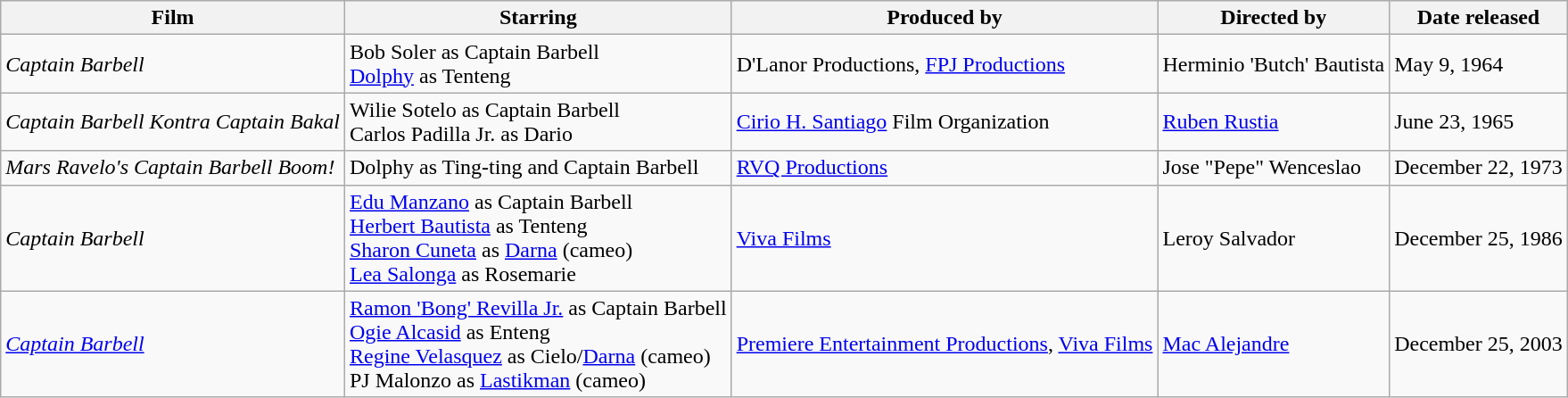<table class="wikitable sortable">
<tr>
<th>Film</th>
<th>Starring</th>
<th>Produced by</th>
<th>Directed by</th>
<th>Date released</th>
</tr>
<tr>
<td><em>Captain Barbell</em></td>
<td>Bob Soler as Captain Barbell<br><a href='#'>Dolphy</a> as Tenteng</td>
<td>D'Lanor Productions, <a href='#'>FPJ Productions</a></td>
<td>Herminio 'Butch' Bautista</td>
<td>May 9, 1964</td>
</tr>
<tr>
<td><em>Captain Barbell Kontra Captain Bakal</em></td>
<td>Wilie Sotelo as Captain Barbell<br>Carlos Padilla Jr. as Dario</td>
<td><a href='#'>Cirio H. Santiago</a> Film Organization</td>
<td><a href='#'>Ruben Rustia</a></td>
<td>June 23, 1965</td>
</tr>
<tr>
<td><em>Mars Ravelo's Captain Barbell Boom!</em></td>
<td>Dolphy as Ting-ting and Captain Barbell</td>
<td><a href='#'>RVQ Productions</a></td>
<td>Jose "Pepe" Wenceslao</td>
<td>December 22, 1973</td>
</tr>
<tr>
<td><em>Captain Barbell</em></td>
<td><a href='#'>Edu Manzano</a> as Captain Barbell<br><a href='#'>Herbert Bautista</a> as Tenteng<br><a href='#'>Sharon Cuneta</a> as <a href='#'>Darna</a> (cameo)<br><a href='#'>Lea Salonga</a> as Rosemarie</td>
<td><a href='#'>Viva Films</a></td>
<td>Leroy Salvador</td>
<td>December 25, 1986</td>
</tr>
<tr>
<td><em><a href='#'>Captain Barbell</a></em></td>
<td><a href='#'>Ramon 'Bong' Revilla Jr.</a> as Captain Barbell<br><a href='#'>Ogie Alcasid</a> as Enteng<br><a href='#'>Regine Velasquez</a> as Cielo/<a href='#'>Darna</a> (cameo)<br>PJ Malonzo as <a href='#'>Lastikman</a> (cameo)</td>
<td><a href='#'>Premiere Entertainment Productions</a>, <a href='#'>Viva Films</a></td>
<td><a href='#'>Mac Alejandre</a></td>
<td>December 25, 2003</td>
</tr>
</table>
